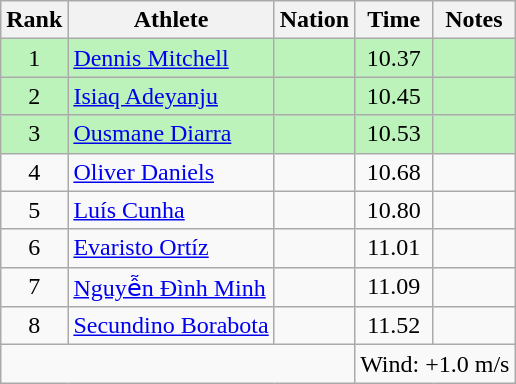<table class="wikitable sortable" style="text-align:center">
<tr>
<th>Rank</th>
<th>Athlete</th>
<th>Nation</th>
<th>Time</th>
<th>Notes</th>
</tr>
<tr style="background:#bbf3bb;">
<td>1</td>
<td align=left><a href='#'>Dennis Mitchell</a></td>
<td align=left></td>
<td>10.37</td>
<td></td>
</tr>
<tr style="background:#bbf3bb;">
<td>2</td>
<td align=left><a href='#'>Isiaq Adeyanju</a></td>
<td align=left></td>
<td>10.45</td>
<td></td>
</tr>
<tr style="background:#bbf3bb;">
<td>3</td>
<td align=left><a href='#'>Ousmane Diarra</a></td>
<td align=left></td>
<td>10.53</td>
<td></td>
</tr>
<tr>
<td>4</td>
<td align=left><a href='#'>Oliver Daniels</a></td>
<td align=left></td>
<td>10.68</td>
<td></td>
</tr>
<tr>
<td>5</td>
<td align=left><a href='#'>Luís Cunha</a></td>
<td align=left></td>
<td>10.80</td>
<td></td>
</tr>
<tr>
<td>6</td>
<td align=left><a href='#'>Evaristo Ortíz</a></td>
<td align=left></td>
<td>11.01</td>
<td></td>
</tr>
<tr>
<td>7</td>
<td align=left><a href='#'>Nguyễn Đình Minh</a></td>
<td align=left></td>
<td>11.09</td>
<td></td>
</tr>
<tr>
<td>8</td>
<td align=left><a href='#'>Secundino Borabota</a></td>
<td align=left></td>
<td>11.52</td>
<td></td>
</tr>
<tr class="sortbottom">
<td colspan=3></td>
<td colspan="3" style="text-align:left;">Wind: +1.0 m/s</td>
</tr>
</table>
